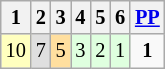<table class="wikitable" style="font-size: 85%;">
<tr>
<th>1</th>
<th>2</th>
<th>3</th>
<th>4</th>
<th>5</th>
<th>6</th>
<th><a href='#'>PP</a></th>
</tr>
<tr align="center">
<td style="background:#FFFFBF">10</td>
<td style="background:#DFDFDF">7</td>
<td style="background:#FFDF9F">5</td>
<td style="background:#DFFFDF">3</td>
<td style="background:#DFFFDF">2</td>
<td style="background:#DFFFDF">1</td>
<td><strong>1</strong></td>
</tr>
</table>
